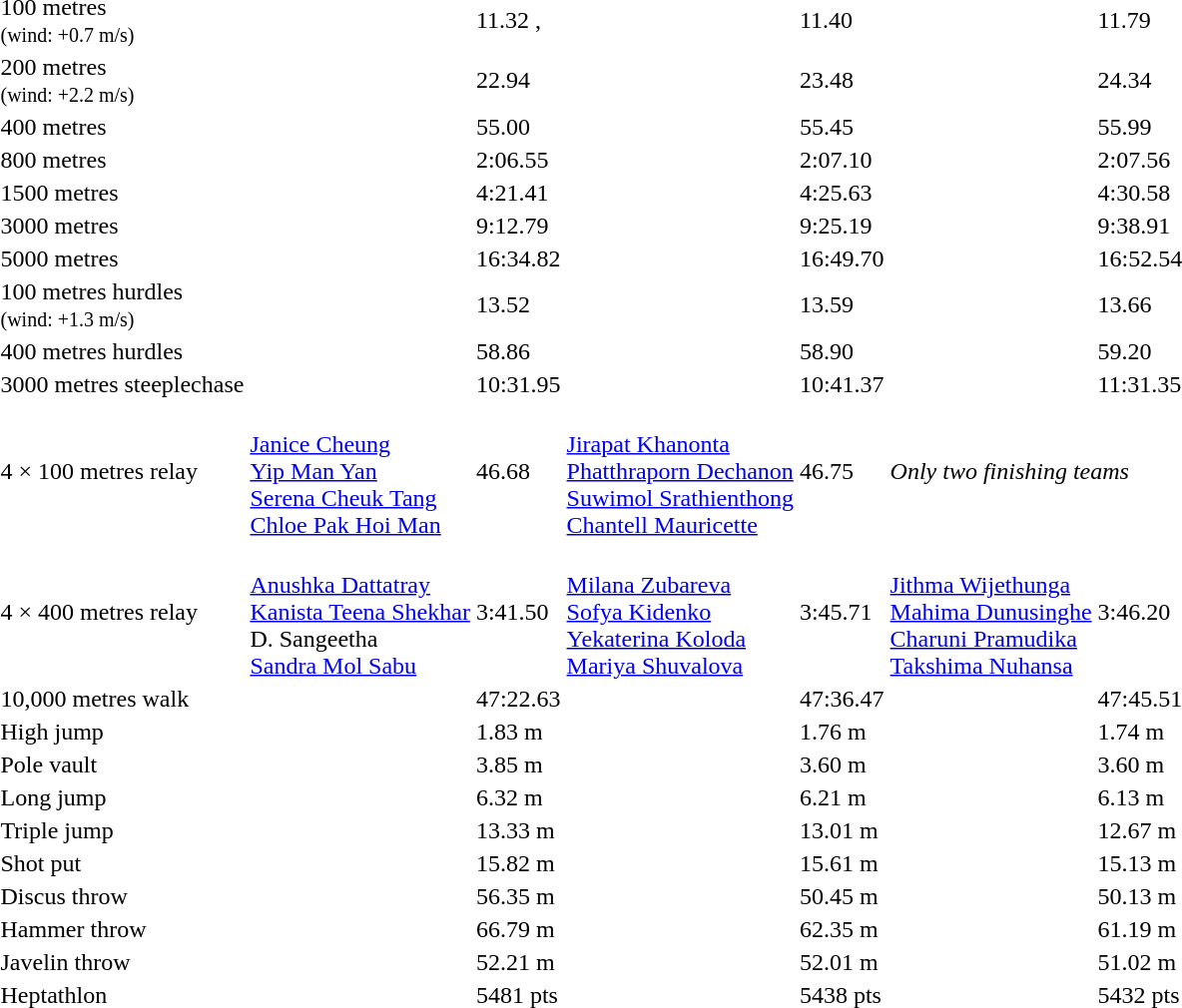<table>
<tr>
<td>100 metres<br><small>(wind: +0.7 m/s)</small></td>
<td></td>
<td>11.32 , </td>
<td></td>
<td>11.40</td>
<td></td>
<td>11.79</td>
</tr>
<tr>
<td>200 metres<br><small>(wind: +2.2 m/s)</small></td>
<td></td>
<td>22.94</td>
<td></td>
<td>23.48</td>
<td></td>
<td>24.34</td>
</tr>
<tr>
<td>400 metres</td>
<td></td>
<td>55.00</td>
<td></td>
<td>55.45</td>
<td></td>
<td>55.99</td>
</tr>
<tr>
<td>800 metres</td>
<td></td>
<td>2:06.55</td>
<td></td>
<td>2:07.10</td>
<td></td>
<td>2:07.56</td>
</tr>
<tr>
<td>1500 metres</td>
<td></td>
<td>4:21.41</td>
<td></td>
<td>4:25.63</td>
<td></td>
<td>4:30.58</td>
</tr>
<tr>
<td>3000 metres</td>
<td></td>
<td>9:12.79</td>
<td></td>
<td>9:25.19</td>
<td></td>
<td>9:38.91</td>
</tr>
<tr>
<td>5000 metres</td>
<td></td>
<td>16:34.82</td>
<td></td>
<td>16:49.70</td>
<td></td>
<td>16:52.54</td>
</tr>
<tr>
<td>100 metres hurdles<br><small>(wind: +1.3 m/s)</small></td>
<td></td>
<td>13.52</td>
<td></td>
<td>13.59</td>
<td></td>
<td>13.66</td>
</tr>
<tr>
<td>400 metres hurdles</td>
<td></td>
<td>58.86 </td>
<td></td>
<td>58.90</td>
<td></td>
<td>59.20</td>
</tr>
<tr>
<td>3000 metres steeplechase</td>
<td></td>
<td>10:31.95</td>
<td></td>
<td>10:41.37</td>
<td></td>
<td>11:31.35</td>
</tr>
<tr>
<td>4 × 100 metres relay</td>
<td><br><a href='#'>Janice Cheung</a><br><a href='#'>Yip Man Yan</a><br><a href='#'>Serena Cheuk Tang</a><br><a href='#'>Chloe Pak Hoi Man</a></td>
<td>46.68</td>
<td><br><a href='#'>Jirapat Khanonta</a><br><a href='#'>Phatthraporn Dechanon</a><br><a href='#'>Suwimol Srathienthong</a><br><a href='#'>Chantell Mauricette</a></td>
<td>46.75</td>
<td colspan=2><em>Only two finishing teams</em></td>
</tr>
<tr>
<td>4 × 400 metres relay</td>
<td><br><a href='#'>Anushka Dattatray</a><br><a href='#'>Kanista Teena Shekhar</a><br>D. Sangeetha<br><a href='#'>Sandra Mol Sabu</a></td>
<td>3:41.50</td>
<td><br><a href='#'>Milana Zubareva</a><br><a href='#'>Sofya Kidenko</a><br><a href='#'>Yekaterina Koloda</a><br><a href='#'>Mariya Shuvalova</a></td>
<td>3:45.71</td>
<td><br><a href='#'>Jithma Wijethunga</a><br><a href='#'>Mahima Dunusinghe</a><br><a href='#'>Charuni Pramudika</a><br><a href='#'>Takshima Nuhansa</a></td>
<td>3:46.20</td>
</tr>
<tr>
<td>10,000 metres walk</td>
<td></td>
<td>47:22.63</td>
<td></td>
<td>47:36.47</td>
<td></td>
<td>47:45.51</td>
</tr>
<tr>
<td>High jump</td>
<td></td>
<td>1.83 m</td>
<td></td>
<td>1.76 m</td>
<td></td>
<td>1.74 m</td>
</tr>
<tr>
<td>Pole vault</td>
<td></td>
<td>3.85 m</td>
<td></td>
<td>3.60 m</td>
<td></td>
<td>3.60 m</td>
</tr>
<tr>
<td>Long jump</td>
<td></td>
<td>6.32 m</td>
<td></td>
<td>6.21 m</td>
<td></td>
<td>6.13 m</td>
</tr>
<tr>
<td>Triple jump</td>
<td></td>
<td>13.33 m</td>
<td></td>
<td>13.01 m</td>
<td></td>
<td>12.67 m</td>
</tr>
<tr>
<td>Shot put</td>
<td></td>
<td>15.82 m</td>
<td></td>
<td>15.61 m</td>
<td></td>
<td>15.13 m</td>
</tr>
<tr>
<td>Discus throw</td>
<td></td>
<td>56.35 m</td>
<td></td>
<td>50.45 m</td>
<td></td>
<td>50.13 m</td>
</tr>
<tr>
<td>Hammer throw</td>
<td></td>
<td>66.79 m</td>
<td></td>
<td>62.35 m</td>
<td></td>
<td>61.19 m</td>
</tr>
<tr>
<td>Javelin throw</td>
<td></td>
<td>52.21 m</td>
<td></td>
<td>52.01 m</td>
<td></td>
<td>51.02 m</td>
</tr>
<tr>
<td>Heptathlon</td>
<td></td>
<td>5481 pts</td>
<td></td>
<td>5438 pts</td>
<td></td>
<td>5432 pts</td>
</tr>
</table>
